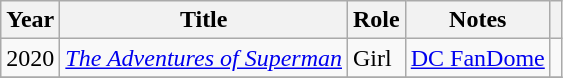<table class="wikitable sortable">
<tr>
<th>Year</th>
<th>Title</th>
<th>Role</th>
<th>Notes</th>
<th class="unsortable"></th>
</tr>
<tr>
<td>2020</td>
<td><em><a href='#'>The Adventures of Superman</a></em></td>
<td>Girl</td>
<td><a href='#'>DC FanDome</a></td>
<td></td>
</tr>
<tr>
</tr>
</table>
